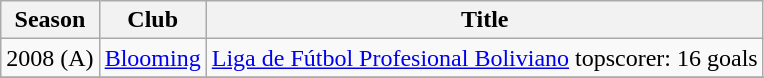<table class="wikitable">
<tr>
<th>Season</th>
<th>Club</th>
<th>Title</th>
</tr>
<tr>
<td>2008 (A)</td>
<td><a href='#'>Blooming</a></td>
<td><a href='#'>Liga de Fútbol Profesional Boliviano</a> topscorer: 16 goals</td>
</tr>
<tr>
</tr>
</table>
